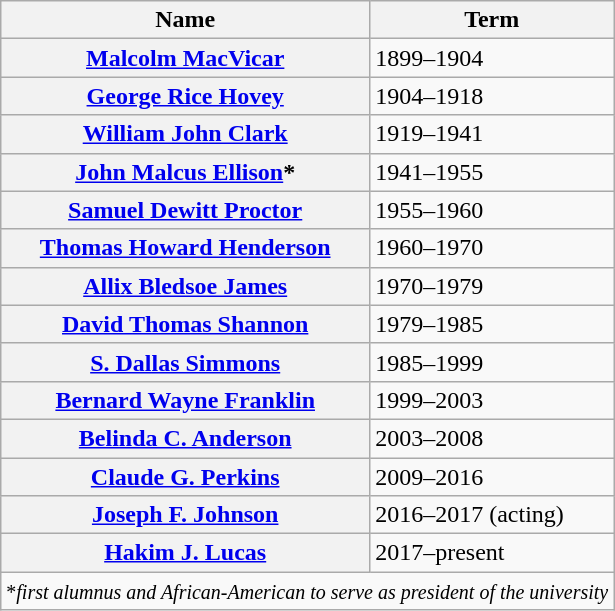<table class="wikitable plainrowheaders">
<tr>
<th scope="col">Name</th>
<th scope="col">Term</th>
</tr>
<tr>
<th scope="row"><a href='#'>Malcolm MacVicar</a></th>
<td>1899–1904</td>
</tr>
<tr>
<th scope="row"><a href='#'>George Rice Hovey</a></th>
<td>1904–1918</td>
</tr>
<tr>
<th scope="row"><a href='#'>William John Clark</a></th>
<td>1919–1941</td>
</tr>
<tr>
<th scope="row"><a href='#'>John Malcus Ellison</a>*</th>
<td>1941–1955</td>
</tr>
<tr>
<th scope="row"><a href='#'>Samuel Dewitt Proctor</a></th>
<td>1955–1960</td>
</tr>
<tr>
<th scope="row"><a href='#'>Thomas Howard Henderson</a></th>
<td>1960–1970</td>
</tr>
<tr>
<th scope="row"><a href='#'>Allix Bledsoe James</a></th>
<td>1970–1979</td>
</tr>
<tr>
<th scope="row"><a href='#'>David Thomas Shannon</a></th>
<td>1979–1985</td>
</tr>
<tr>
<th scope="row"><a href='#'>S. Dallas Simmons</a></th>
<td>1985–1999</td>
</tr>
<tr>
<th scope="row"><a href='#'>Bernard Wayne Franklin</a></th>
<td>1999–2003</td>
</tr>
<tr>
<th scope="row"><a href='#'>Belinda C. Anderson</a></th>
<td>2003–2008</td>
</tr>
<tr>
<th scope="row"><a href='#'>Claude G. Perkins</a></th>
<td>2009–2016</td>
</tr>
<tr>
<th scope="row"><a href='#'>Joseph F. Johnson</a></th>
<td>2016–2017 (acting)</td>
</tr>
<tr>
<th scope="row"><a href='#'>Hakim J. Lucas</a></th>
<td>2017–present</td>
</tr>
<tr>
<td colspan="2"><small>*<em>first alumnus and African-American to serve as president of the university</em></small></td>
</tr>
</table>
